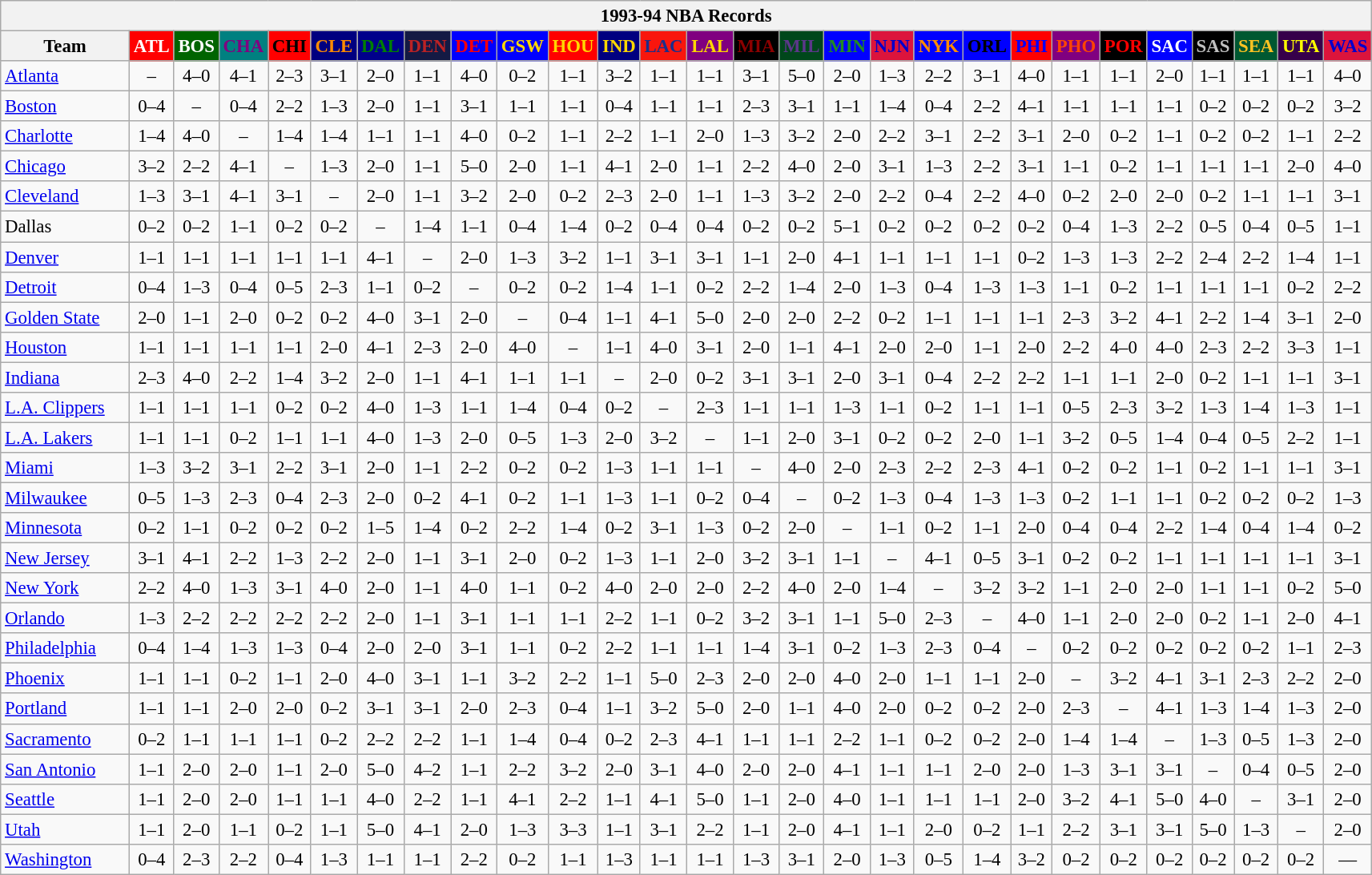<table class="wikitable mw-collapsible mw-collapsed" style="font-size:95%; text-align:center;">
<tr>
<th colspan=28>1993-94 NBA Records</th>
</tr>
<tr>
<th width=100>Team</th>
<th style="background:#FF0000;color:#FFFFFF;width=35">ATL</th>
<th style="background:#006400;color:#FFFFFF;width=35">BOS</th>
<th style="background:#008080;color:#800080;width=35">CHA</th>
<th style="background:#FF0000;color:#000000;width=35">CHI</th>
<th style="background:#000080;color:#FF8C00;width=35">CLE</th>
<th style="background:#00008B;color:#008000;width=35">DAL</th>
<th style="background:#141A44;color:#BC2224;width=35">DEN</th>
<th style="background:#0000FF;color:#FF0000;width=35">DET</th>
<th style="background:#0000FF;color:#FFD700;width=35">GSW</th>
<th style="background:#FF0000;color:#FFD700;width=35">HOU</th>
<th style="background:#000080;color:#FFD700;width=35">IND</th>
<th style="background:#F9160D;color:#1A2E8B;width=35">LAC</th>
<th style="background:#800080;color:#FFD700;width=35">LAL</th>
<th style="background:#000000;color:#8B0000;width=35">MIA</th>
<th style="background:#00471B;color:#5C378A;width=35">MIL</th>
<th style="background:#0000FF;color:#228B22;width=35">MIN</th>
<th style="background:#DC143C;color:#0000CD;width=35">NJN</th>
<th style="background:#0000FF;color:#FF8C00;width=35">NYK</th>
<th style="background:#0000FF;color:#000000;width=35">ORL</th>
<th style="background:#FF0000;color:#0000FF;width=35">PHI</th>
<th style="background:#800080;color:#FF4500;width=35">PHO</th>
<th style="background:#000000;color:#FF0000;width=35">POR</th>
<th style="background:#0000FF;color:#FFFFFF;width=35">SAC</th>
<th style="background:#000000;color:#C0C0C0;width=35">SAS</th>
<th style="background:#005831;color:#FFC322;width=35">SEA</th>
<th style="background:#36004A;color:#FFFF00;width=35">UTA</th>
<th style="background:#DC143C;color:#0000CD;width=35">WAS</th>
</tr>
<tr>
<td style="text-align:left;"><a href='#'>Atlanta</a></td>
<td>–</td>
<td>4–0</td>
<td>4–1</td>
<td>2–3</td>
<td>3–1</td>
<td>2–0</td>
<td>1–1</td>
<td>4–0</td>
<td>0–2</td>
<td>1–1</td>
<td>3–2</td>
<td>1–1</td>
<td>1–1</td>
<td>3–1</td>
<td>5–0</td>
<td>2–0</td>
<td>1–3</td>
<td>2–2</td>
<td>3–1</td>
<td>4–0</td>
<td>1–1</td>
<td>1–1</td>
<td>2–0</td>
<td>1–1</td>
<td>1–1</td>
<td>1–1</td>
<td>4–0</td>
</tr>
<tr>
<td style="text-align:left;"><a href='#'>Boston</a></td>
<td>0–4</td>
<td>–</td>
<td>0–4</td>
<td>2–2</td>
<td>1–3</td>
<td>2–0</td>
<td>1–1</td>
<td>3–1</td>
<td>1–1</td>
<td>1–1</td>
<td>0–4</td>
<td>1–1</td>
<td>1–1</td>
<td>2–3</td>
<td>3–1</td>
<td>1–1</td>
<td>1–4</td>
<td>0–4</td>
<td>2–2</td>
<td>4–1</td>
<td>1–1</td>
<td>1–1</td>
<td>1–1</td>
<td>0–2</td>
<td>0–2</td>
<td>0–2</td>
<td>3–2</td>
</tr>
<tr>
<td style="text-align:left;"><a href='#'>Charlotte</a></td>
<td>1–4</td>
<td>4–0</td>
<td>–</td>
<td>1–4</td>
<td>1–4</td>
<td>1–1</td>
<td>1–1</td>
<td>4–0</td>
<td>0–2</td>
<td>1–1</td>
<td>2–2</td>
<td>1–1</td>
<td>2–0</td>
<td>1–3</td>
<td>3–2</td>
<td>2–0</td>
<td>2–2</td>
<td>3–1</td>
<td>2–2</td>
<td>3–1</td>
<td>2–0</td>
<td>0–2</td>
<td>1–1</td>
<td>0–2</td>
<td>0–2</td>
<td>1–1</td>
<td>2–2</td>
</tr>
<tr>
<td style="text-align:left;"><a href='#'>Chicago</a></td>
<td>3–2</td>
<td>2–2</td>
<td>4–1</td>
<td>–</td>
<td>1–3</td>
<td>2–0</td>
<td>1–1</td>
<td>5–0</td>
<td>2–0</td>
<td>1–1</td>
<td>4–1</td>
<td>2–0</td>
<td>1–1</td>
<td>2–2</td>
<td>4–0</td>
<td>2–0</td>
<td>3–1</td>
<td>1–3</td>
<td>2–2</td>
<td>3–1</td>
<td>1–1</td>
<td>0–2</td>
<td>1–1</td>
<td>1–1</td>
<td>1–1</td>
<td>2–0</td>
<td>4–0</td>
</tr>
<tr>
<td style="text-align:left;"><a href='#'>Cleveland</a></td>
<td>1–3</td>
<td>3–1</td>
<td>4–1</td>
<td>3–1</td>
<td>–</td>
<td>2–0</td>
<td>1–1</td>
<td>3–2</td>
<td>2–0</td>
<td>0–2</td>
<td>2–3</td>
<td>2–0</td>
<td>1–1</td>
<td>1–3</td>
<td>3–2</td>
<td>2–0</td>
<td>2–2</td>
<td>0–4</td>
<td>2–2</td>
<td>4–0</td>
<td>0–2</td>
<td>2–0</td>
<td>2–0</td>
<td>0–2</td>
<td>1–1</td>
<td>1–1</td>
<td>3–1</td>
</tr>
<tr>
<td style="text-align:left;">Dallas</td>
<td>0–2</td>
<td>0–2</td>
<td>1–1</td>
<td>0–2</td>
<td>0–2</td>
<td>–</td>
<td>1–4</td>
<td>1–1</td>
<td>0–4</td>
<td>1–4</td>
<td>0–2</td>
<td>0–4</td>
<td>0–4</td>
<td>0–2</td>
<td>0–2</td>
<td>5–1</td>
<td>0–2</td>
<td>0–2</td>
<td>0–2</td>
<td>0–2</td>
<td>0–4</td>
<td>1–3</td>
<td>2–2</td>
<td>0–5</td>
<td>0–4</td>
<td>0–5</td>
<td>1–1</td>
</tr>
<tr>
<td style="text-align:left;"><a href='#'>Denver</a></td>
<td>1–1</td>
<td>1–1</td>
<td>1–1</td>
<td>1–1</td>
<td>1–1</td>
<td>4–1</td>
<td>–</td>
<td>2–0</td>
<td>1–3</td>
<td>3–2</td>
<td>1–1</td>
<td>3–1</td>
<td>3–1</td>
<td>1–1</td>
<td>2–0</td>
<td>4–1</td>
<td>1–1</td>
<td>1–1</td>
<td>1–1</td>
<td>0–2</td>
<td>1–3</td>
<td>1–3</td>
<td>2–2</td>
<td>2–4</td>
<td>2–2</td>
<td>1–4</td>
<td>1–1</td>
</tr>
<tr>
<td style="text-align:left;"><a href='#'>Detroit</a></td>
<td>0–4</td>
<td>1–3</td>
<td>0–4</td>
<td>0–5</td>
<td>2–3</td>
<td>1–1</td>
<td>0–2</td>
<td>–</td>
<td>0–2</td>
<td>0–2</td>
<td>1–4</td>
<td>1–1</td>
<td>0–2</td>
<td>2–2</td>
<td>1–4</td>
<td>2–0</td>
<td>1–3</td>
<td>0–4</td>
<td>1–3</td>
<td>1–3</td>
<td>1–1</td>
<td>0–2</td>
<td>1–1</td>
<td>1–1</td>
<td>1–1</td>
<td>0–2</td>
<td>2–2</td>
</tr>
<tr>
<td style="text-align:left;"><a href='#'>Golden State</a></td>
<td>2–0</td>
<td>1–1</td>
<td>2–0</td>
<td>0–2</td>
<td>0–2</td>
<td>4–0</td>
<td>3–1</td>
<td>2–0</td>
<td>–</td>
<td>0–4</td>
<td>1–1</td>
<td>4–1</td>
<td>5–0</td>
<td>2–0</td>
<td>2–0</td>
<td>2–2</td>
<td>0–2</td>
<td>1–1</td>
<td>1–1</td>
<td>1–1</td>
<td>2–3</td>
<td>3–2</td>
<td>4–1</td>
<td>2–2</td>
<td>1–4</td>
<td>3–1</td>
<td>2–0</td>
</tr>
<tr>
<td style="text-align:left;"><a href='#'>Houston</a></td>
<td>1–1</td>
<td>1–1</td>
<td>1–1</td>
<td>1–1</td>
<td>2–0</td>
<td>4–1</td>
<td>2–3</td>
<td>2–0</td>
<td>4–0</td>
<td>–</td>
<td>1–1</td>
<td>4–0</td>
<td>3–1</td>
<td>2–0</td>
<td>1–1</td>
<td>4–1</td>
<td>2–0</td>
<td>2–0</td>
<td>1–1</td>
<td>2–0</td>
<td>2–2</td>
<td>4–0</td>
<td>4–0</td>
<td>2–3</td>
<td>2–2</td>
<td>3–3</td>
<td>1–1</td>
</tr>
<tr>
<td style="text-align:left;"><a href='#'>Indiana</a></td>
<td>2–3</td>
<td>4–0</td>
<td>2–2</td>
<td>1–4</td>
<td>3–2</td>
<td>2–0</td>
<td>1–1</td>
<td>4–1</td>
<td>1–1</td>
<td>1–1</td>
<td>–</td>
<td>2–0</td>
<td>0–2</td>
<td>3–1</td>
<td>3–1</td>
<td>2–0</td>
<td>3–1</td>
<td>0–4</td>
<td>2–2</td>
<td>2–2</td>
<td>1–1</td>
<td>1–1</td>
<td>2–0</td>
<td>0–2</td>
<td>1–1</td>
<td>1–1</td>
<td>3–1</td>
</tr>
<tr>
<td style="text-align:left;"><a href='#'>L.A. Clippers</a></td>
<td>1–1</td>
<td>1–1</td>
<td>1–1</td>
<td>0–2</td>
<td>0–2</td>
<td>4–0</td>
<td>1–3</td>
<td>1–1</td>
<td>1–4</td>
<td>0–4</td>
<td>0–2</td>
<td>–</td>
<td>2–3</td>
<td>1–1</td>
<td>1–1</td>
<td>1–3</td>
<td>1–1</td>
<td>0–2</td>
<td>1–1</td>
<td>1–1</td>
<td>0–5</td>
<td>2–3</td>
<td>3–2</td>
<td>1–3</td>
<td>1–4</td>
<td>1–3</td>
<td>1–1</td>
</tr>
<tr>
<td style="text-align:left;"><a href='#'>L.A. Lakers</a></td>
<td>1–1</td>
<td>1–1</td>
<td>0–2</td>
<td>1–1</td>
<td>1–1</td>
<td>4–0</td>
<td>1–3</td>
<td>2–0</td>
<td>0–5</td>
<td>1–3</td>
<td>2–0</td>
<td>3–2</td>
<td>–</td>
<td>1–1</td>
<td>2–0</td>
<td>3–1</td>
<td>0–2</td>
<td>0–2</td>
<td>2–0</td>
<td>1–1</td>
<td>3–2</td>
<td>0–5</td>
<td>1–4</td>
<td>0–4</td>
<td>0–5</td>
<td>2–2</td>
<td>1–1</td>
</tr>
<tr>
<td style="text-align:left;"><a href='#'>Miami</a></td>
<td>1–3</td>
<td>3–2</td>
<td>3–1</td>
<td>2–2</td>
<td>3–1</td>
<td>2–0</td>
<td>1–1</td>
<td>2–2</td>
<td>0–2</td>
<td>0–2</td>
<td>1–3</td>
<td>1–1</td>
<td>1–1</td>
<td>–</td>
<td>4–0</td>
<td>2–0</td>
<td>2–3</td>
<td>2–2</td>
<td>2–3</td>
<td>4–1</td>
<td>0–2</td>
<td>0–2</td>
<td>1–1</td>
<td>0–2</td>
<td>1–1</td>
<td>1–1</td>
<td>3–1</td>
</tr>
<tr>
<td style="text-align:left;"><a href='#'>Milwaukee</a></td>
<td>0–5</td>
<td>1–3</td>
<td>2–3</td>
<td>0–4</td>
<td>2–3</td>
<td>2–0</td>
<td>0–2</td>
<td>4–1</td>
<td>0–2</td>
<td>1–1</td>
<td>1–3</td>
<td>1–1</td>
<td>0–2</td>
<td>0–4</td>
<td>–</td>
<td>0–2</td>
<td>1–3</td>
<td>0–4</td>
<td>1–3</td>
<td>1–3</td>
<td>0–2</td>
<td>1–1</td>
<td>1–1</td>
<td>0–2</td>
<td>0–2</td>
<td>0–2</td>
<td>1–3</td>
</tr>
<tr>
<td style="text-align:left;"><a href='#'>Minnesota</a></td>
<td>0–2</td>
<td>1–1</td>
<td>0–2</td>
<td>0–2</td>
<td>0–2</td>
<td>1–5</td>
<td>1–4</td>
<td>0–2</td>
<td>2–2</td>
<td>1–4</td>
<td>0–2</td>
<td>3–1</td>
<td>1–3</td>
<td>0–2</td>
<td>2–0</td>
<td>–</td>
<td>1–1</td>
<td>0–2</td>
<td>1–1</td>
<td>2–0</td>
<td>0–4</td>
<td>0–4</td>
<td>2–2</td>
<td>1–4</td>
<td>0–4</td>
<td>1–4</td>
<td>0–2</td>
</tr>
<tr>
<td style="text-align:left;"><a href='#'>New Jersey</a></td>
<td>3–1</td>
<td>4–1</td>
<td>2–2</td>
<td>1–3</td>
<td>2–2</td>
<td>2–0</td>
<td>1–1</td>
<td>3–1</td>
<td>2–0</td>
<td>0–2</td>
<td>1–3</td>
<td>1–1</td>
<td>2–0</td>
<td>3–2</td>
<td>3–1</td>
<td>1–1</td>
<td>–</td>
<td>4–1</td>
<td>0–5</td>
<td>3–1</td>
<td>0–2</td>
<td>0–2</td>
<td>1–1</td>
<td>1–1</td>
<td>1–1</td>
<td>1–1</td>
<td>3–1</td>
</tr>
<tr>
<td style="text-align:left;"><a href='#'>New York</a></td>
<td>2–2</td>
<td>4–0</td>
<td>1–3</td>
<td>3–1</td>
<td>4–0</td>
<td>2–0</td>
<td>1–1</td>
<td>4–0</td>
<td>1–1</td>
<td>0–2</td>
<td>4–0</td>
<td>2–0</td>
<td>2–0</td>
<td>2–2</td>
<td>4–0</td>
<td>2–0</td>
<td>1–4</td>
<td>–</td>
<td>3–2</td>
<td>3–2</td>
<td>1–1</td>
<td>2–0</td>
<td>2–0</td>
<td>1–1</td>
<td>1–1</td>
<td>0–2</td>
<td>5–0</td>
</tr>
<tr>
<td style="text-align:left;"><a href='#'>Orlando</a></td>
<td>1–3</td>
<td>2–2</td>
<td>2–2</td>
<td>2–2</td>
<td>2–2</td>
<td>2–0</td>
<td>1–1</td>
<td>3–1</td>
<td>1–1</td>
<td>1–1</td>
<td>2–2</td>
<td>1–1</td>
<td>0–2</td>
<td>3–2</td>
<td>3–1</td>
<td>1–1</td>
<td>5–0</td>
<td>2–3</td>
<td>–</td>
<td>4–0</td>
<td>1–1</td>
<td>2–0</td>
<td>2–0</td>
<td>0–2</td>
<td>1–1</td>
<td>2–0</td>
<td>4–1</td>
</tr>
<tr>
<td style="text-align:left;"><a href='#'>Philadelphia</a></td>
<td>0–4</td>
<td>1–4</td>
<td>1–3</td>
<td>1–3</td>
<td>0–4</td>
<td>2–0</td>
<td>2–0</td>
<td>3–1</td>
<td>1–1</td>
<td>0–2</td>
<td>2–2</td>
<td>1–1</td>
<td>1–1</td>
<td>1–4</td>
<td>3–1</td>
<td>0–2</td>
<td>1–3</td>
<td>2–3</td>
<td>0–4</td>
<td>–</td>
<td>0–2</td>
<td>0–2</td>
<td>0–2</td>
<td>0–2</td>
<td>0–2</td>
<td>1–1</td>
<td>2–3</td>
</tr>
<tr>
<td style="text-align:left;"><a href='#'>Phoenix</a></td>
<td>1–1</td>
<td>1–1</td>
<td>0–2</td>
<td>1–1</td>
<td>2–0</td>
<td>4–0</td>
<td>3–1</td>
<td>1–1</td>
<td>3–2</td>
<td>2–2</td>
<td>1–1</td>
<td>5–0</td>
<td>2–3</td>
<td>2–0</td>
<td>2–0</td>
<td>4–0</td>
<td>2–0</td>
<td>1–1</td>
<td>1–1</td>
<td>2–0</td>
<td>–</td>
<td>3–2</td>
<td>4–1</td>
<td>3–1</td>
<td>2–3</td>
<td>2–2</td>
<td>2–0</td>
</tr>
<tr>
<td style="text-align:left;"><a href='#'>Portland</a></td>
<td>1–1</td>
<td>1–1</td>
<td>2–0</td>
<td>2–0</td>
<td>0–2</td>
<td>3–1</td>
<td>3–1</td>
<td>2–0</td>
<td>2–3</td>
<td>0–4</td>
<td>1–1</td>
<td>3–2</td>
<td>5–0</td>
<td>2–0</td>
<td>1–1</td>
<td>4–0</td>
<td>2–0</td>
<td>0–2</td>
<td>0–2</td>
<td>2–0</td>
<td>2–3</td>
<td>–</td>
<td>4–1</td>
<td>1–3</td>
<td>1–4</td>
<td>1–3</td>
<td>2–0</td>
</tr>
<tr>
<td style="text-align:left;"><a href='#'>Sacramento</a></td>
<td>0–2</td>
<td>1–1</td>
<td>1–1</td>
<td>1–1</td>
<td>0–2</td>
<td>2–2</td>
<td>2–2</td>
<td>1–1</td>
<td>1–4</td>
<td>0–4</td>
<td>0–2</td>
<td>2–3</td>
<td>4–1</td>
<td>1–1</td>
<td>1–1</td>
<td>2–2</td>
<td>1–1</td>
<td>0–2</td>
<td>0–2</td>
<td>2–0</td>
<td>1–4</td>
<td>1–4</td>
<td>–</td>
<td>1–3</td>
<td>0–5</td>
<td>1–3</td>
<td>2–0</td>
</tr>
<tr>
<td style="text-align:left;"><a href='#'>San Antonio</a></td>
<td>1–1</td>
<td>2–0</td>
<td>2–0</td>
<td>1–1</td>
<td>2–0</td>
<td>5–0</td>
<td>4–2</td>
<td>1–1</td>
<td>2–2</td>
<td>3–2</td>
<td>2–0</td>
<td>3–1</td>
<td>4–0</td>
<td>2–0</td>
<td>2–0</td>
<td>4–1</td>
<td>1–1</td>
<td>1–1</td>
<td>2–0</td>
<td>2–0</td>
<td>1–3</td>
<td>3–1</td>
<td>3–1</td>
<td>–</td>
<td>0–4</td>
<td>0–5</td>
<td>2–0</td>
</tr>
<tr>
<td style="text-align:left;"><a href='#'>Seattle</a></td>
<td>1–1</td>
<td>2–0</td>
<td>2–0</td>
<td>1–1</td>
<td>1–1</td>
<td>4–0</td>
<td>2–2</td>
<td>1–1</td>
<td>4–1</td>
<td>2–2</td>
<td>1–1</td>
<td>4–1</td>
<td>5–0</td>
<td>1–1</td>
<td>2–0</td>
<td>4–0</td>
<td>1–1</td>
<td>1–1</td>
<td>1–1</td>
<td>2–0</td>
<td>3–2</td>
<td>4–1</td>
<td>5–0</td>
<td>4–0</td>
<td>–</td>
<td>3–1</td>
<td>2–0</td>
</tr>
<tr>
<td style="text-align:left;"><a href='#'>Utah</a></td>
<td>1–1</td>
<td>2–0</td>
<td>1–1</td>
<td>0–2</td>
<td>1–1</td>
<td>5–0</td>
<td>4–1</td>
<td>2–0</td>
<td>1–3</td>
<td>3–3</td>
<td>1–1</td>
<td>3–1</td>
<td>2–2</td>
<td>1–1</td>
<td>2–0</td>
<td>4–1</td>
<td>1–1</td>
<td>2–0</td>
<td>0–2</td>
<td>1–1</td>
<td>2–2</td>
<td>3–1</td>
<td>3–1</td>
<td>5–0</td>
<td>1–3</td>
<td>–</td>
<td>2–0</td>
</tr>
<tr>
<td style="text-align:left;"><a href='#'>Washington</a></td>
<td>0–4</td>
<td>2–3</td>
<td>2–2</td>
<td>0–4</td>
<td>1–3</td>
<td>1–1</td>
<td>1–1</td>
<td>2–2</td>
<td>0–2</td>
<td>1–1</td>
<td>1–3</td>
<td>1–1</td>
<td>1–1</td>
<td>1–3</td>
<td>3–1</td>
<td>2–0</td>
<td>1–3</td>
<td>0–5</td>
<td>1–4</td>
<td>3–2</td>
<td>0–2</td>
<td>0–2</td>
<td>0–2</td>
<td>0–2</td>
<td>0–2</td>
<td>0–2</td>
<td>—</td>
</tr>
</table>
